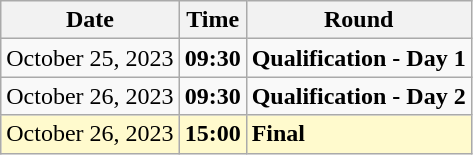<table class="wikitable">
<tr>
<th>Date</th>
<th>Time</th>
<th>Round</th>
</tr>
<tr>
<td>October 25, 2023</td>
<td><strong>09:30</strong></td>
<td><strong>Qualification - Day 1</strong></td>
</tr>
<tr>
<td>October 26, 2023</td>
<td><strong>09:30</strong></td>
<td><strong>Qualification - Day 2</strong></td>
</tr>
<tr style=background:lemonchiffon>
<td>October 26, 2023</td>
<td><strong>15:00</strong></td>
<td><strong>Final </strong></td>
</tr>
</table>
